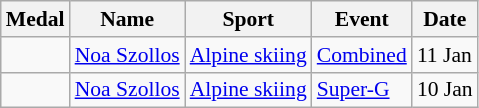<table class="wikitable sortable" style="font-size:90%">
<tr>
<th>Medal</th>
<th>Name</th>
<th>Sport</th>
<th>Event</th>
<th>Date</th>
</tr>
<tr>
<td></td>
<td><a href='#'>Noa Szollos</a></td>
<td><a href='#'>Alpine skiing</a></td>
<td><a href='#'>Combined</a></td>
<td>11 Jan</td>
</tr>
<tr>
<td></td>
<td><a href='#'>Noa Szollos</a></td>
<td><a href='#'>Alpine skiing</a></td>
<td><a href='#'>Super-G</a></td>
<td>10 Jan</td>
</tr>
</table>
